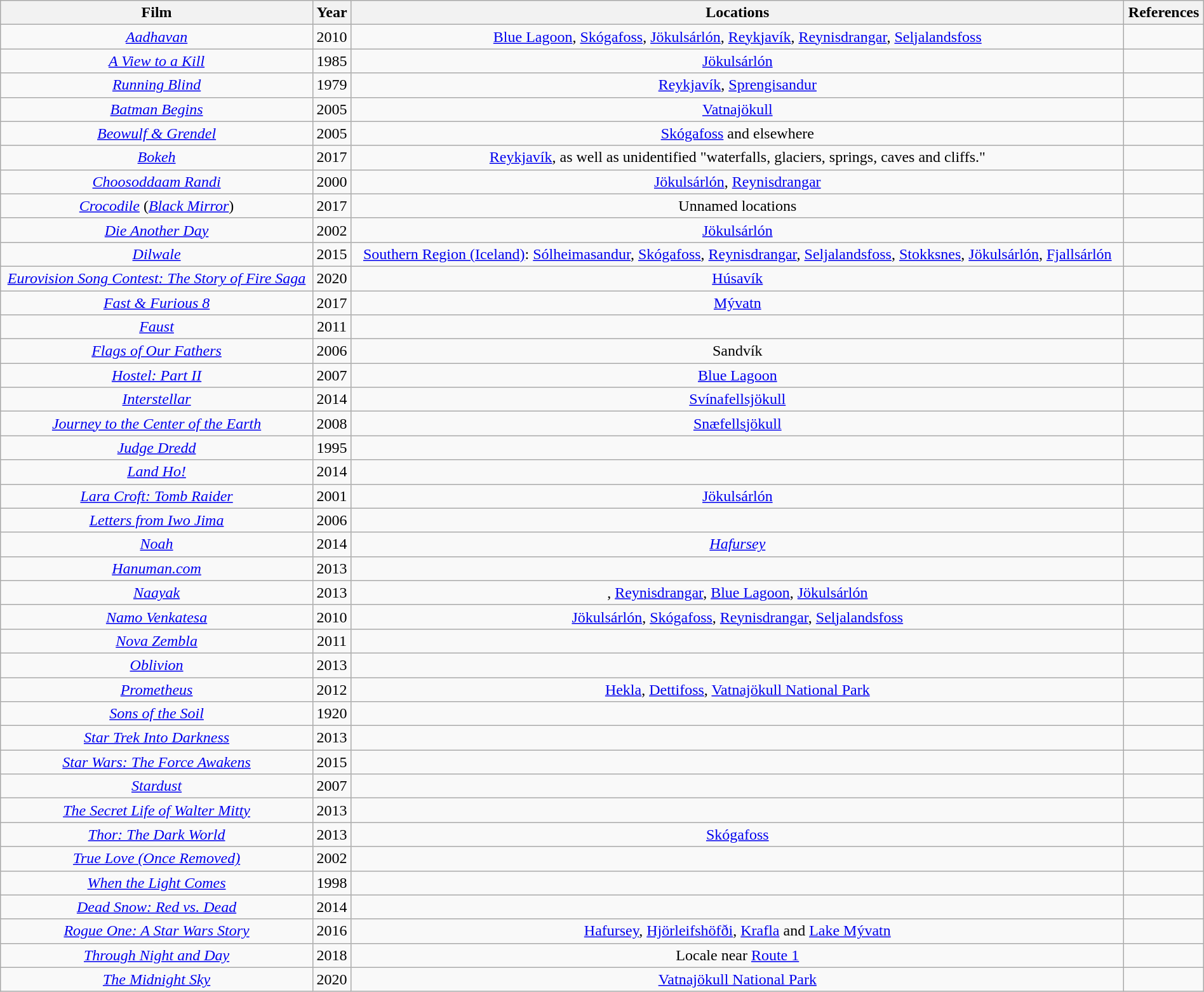<table class="sortable wikitable" style="width:100%; text-align: center">
<tr>
<th>Film</th>
<th>Year</th>
<th>Locations</th>
<th>References</th>
</tr>
<tr>
<td><em><a href='#'>Aadhavan</a></em></td>
<td>2010</td>
<td><a href='#'>Blue Lagoon</a>, <a href='#'>Skógafoss</a>, <a href='#'>Jökulsárlón</a>, <a href='#'>Reykjavík</a>, <a href='#'>Reynisdrangar</a>, <a href='#'>Seljalandsfoss</a></td>
<td></td>
</tr>
<tr>
<td><em><a href='#'>A View to a Kill</a></em></td>
<td>1985</td>
<td><a href='#'>Jökulsárlón</a></td>
<td></td>
</tr>
<tr>
<td><em><a href='#'>Running Blind</a></em></td>
<td>1979</td>
<td><a href='#'>Reykjavík</a>, <a href='#'>Sprengisandur</a></td>
<td></td>
</tr>
<tr>
<td><em><a href='#'>Batman Begins</a></em></td>
<td>2005</td>
<td><a href='#'>Vatnajökull</a></td>
<td></td>
</tr>
<tr>
<td><em><a href='#'>Beowulf & Grendel</a></em></td>
<td>2005</td>
<td><a href='#'>Skógafoss</a> and elsewhere</td>
<td></td>
</tr>
<tr>
<td><em><a href='#'>Bokeh</a></em></td>
<td>2017</td>
<td><a href='#'>Reykjavík</a>, as well as unidentified "waterfalls, glaciers, springs, caves and cliffs."</td>
<td></td>
</tr>
<tr>
<td><em><a href='#'>Choosoddaam Randi</a></em></td>
<td>2000</td>
<td><a href='#'>Jökulsárlón</a>, <a href='#'>Reynisdrangar</a></td>
<td></td>
</tr>
<tr>
<td><em><a href='#'>Crocodile</a></em> (<em><a href='#'>Black Mirror</a></em>)</td>
<td>2017</td>
<td>Unnamed locations</td>
<td></td>
</tr>
<tr>
<td><em><a href='#'>Die Another Day</a></em></td>
<td>2002</td>
<td><a href='#'>Jökulsárlón</a></td>
<td></td>
</tr>
<tr>
<td><em><a href='#'>Dilwale</a></em></td>
<td>2015</td>
<td><a href='#'>Southern Region (Iceland)</a>: <a href='#'>Sólheimasandur</a>, <a href='#'>Skógafoss</a>, <a href='#'>Reynisdrangar</a>, <a href='#'>Seljalandsfoss</a>, <a href='#'>Stokksnes</a>, <a href='#'>Jökulsárlón</a>, <a href='#'>Fjallsárlón</a></td>
<td></td>
</tr>
<tr>
<td><em><a href='#'>Eurovision Song Contest: The Story of Fire Saga</a></em></td>
<td>2020</td>
<td><a href='#'>Húsavík</a></td>
<td></td>
</tr>
<tr>
<td><em><a href='#'>Fast & Furious 8</a></em></td>
<td>2017</td>
<td><a href='#'>Mývatn</a></td>
<td></td>
</tr>
<tr>
<td><em><a href='#'>Faust</a></em></td>
<td>2011</td>
<td></td>
<td></td>
</tr>
<tr>
<td><em><a href='#'>Flags of Our Fathers</a></em></td>
<td>2006</td>
<td>Sandvík</td>
<td></td>
</tr>
<tr>
<td><em><a href='#'>Hostel: Part II</a></em></td>
<td>2007</td>
<td><a href='#'>Blue Lagoon</a></td>
<td></td>
</tr>
<tr>
<td><em><a href='#'>Interstellar</a></em></td>
<td>2014</td>
<td><a href='#'>Svínafellsjökull</a></td>
<td></td>
</tr>
<tr>
<td><em><a href='#'>Journey to the Center of the Earth</a></em></td>
<td>2008</td>
<td><a href='#'>Snæfellsjökull</a></td>
<td></td>
</tr>
<tr>
<td><em><a href='#'>Judge Dredd</a></em></td>
<td>1995</td>
<td></td>
<td></td>
</tr>
<tr>
<td><em><a href='#'>Land Ho!</a></em></td>
<td>2014</td>
<td></td>
<td></td>
</tr>
<tr>
<td><em><a href='#'>Lara Croft: Tomb Raider</a></em></td>
<td>2001</td>
<td><a href='#'>Jökulsárlón</a></td>
<td></td>
</tr>
<tr>
<td><em><a href='#'>Letters from Iwo Jima</a></em></td>
<td>2006</td>
<td></td>
<td></td>
</tr>
<tr>
<td><em><a href='#'>Noah</a></em></td>
<td>2014</td>
<td><em><a href='#'>Hafursey</a></em></td>
<td></td>
</tr>
<tr>
<td><em><a href='#'>Hanuman.com</a></em></td>
<td>2013</td>
<td></td>
<td></td>
</tr>
<tr>
<td><em><a href='#'>Naayak</a></em></td>
<td>2013</td>
<td>, <a href='#'>Reynisdrangar</a>, <a href='#'>Blue Lagoon</a>, <a href='#'>Jökulsárlón</a></td>
<td></td>
</tr>
<tr>
<td><em><a href='#'>Namo Venkatesa</a></em></td>
<td>2010</td>
<td><a href='#'>Jökulsárlón</a>, <a href='#'>Skógafoss</a>, <a href='#'>Reynisdrangar</a>, <a href='#'>Seljalandsfoss</a></td>
<td></td>
</tr>
<tr>
<td><em><a href='#'>Nova Zembla</a></em></td>
<td>2011</td>
<td></td>
<td></td>
</tr>
<tr>
<td><em><a href='#'>Oblivion</a></em></td>
<td>2013</td>
<td></td>
<td></td>
</tr>
<tr>
<td><em><a href='#'>Prometheus</a></em></td>
<td>2012</td>
<td><a href='#'>Hekla</a>, <a href='#'>Dettifoss</a>, <a href='#'>Vatnajökull National Park</a></td>
<td></td>
</tr>
<tr>
<td><em><a href='#'>Sons of the Soil</a></em></td>
<td>1920</td>
<td></td>
<td></td>
</tr>
<tr>
<td><em><a href='#'>Star Trek Into Darkness</a></em></td>
<td>2013</td>
<td></td>
<td></td>
</tr>
<tr>
<td><em><a href='#'>Star Wars: The Force Awakens</a></em></td>
<td>2015</td>
<td></td>
<td></td>
</tr>
<tr>
<td><em><a href='#'>Stardust</a></em></td>
<td>2007</td>
<td></td>
<td></td>
</tr>
<tr>
<td><em><a href='#'>The Secret Life of Walter Mitty</a></em></td>
<td>2013</td>
<td></td>
<td></td>
</tr>
<tr>
<td><em><a href='#'>Thor: The Dark World</a></em></td>
<td>2013</td>
<td><a href='#'>Skógafoss</a></td>
<td></td>
</tr>
<tr>
<td><em><a href='#'>True Love (Once Removed)</a></em></td>
<td>2002</td>
<td></td>
<td></td>
</tr>
<tr>
<td><em><a href='#'>When the Light Comes</a></em></td>
<td>1998</td>
<td></td>
<td></td>
</tr>
<tr>
<td><em><a href='#'>Dead Snow: Red vs. Dead</a></em></td>
<td>2014</td>
<td></td>
<td></td>
</tr>
<tr>
<td><em><a href='#'>Rogue One: A Star Wars Story</a></em></td>
<td>2016</td>
<td><a href='#'>Hafursey</a>, <a href='#'>Hjörleifshöfði</a>, <a href='#'>Krafla</a> and <a href='#'>Lake Mývatn</a></td>
<td></td>
</tr>
<tr>
<td><em><a href='#'>Through Night and Day</a></em></td>
<td>2018</td>
<td>Locale near <a href='#'>Route 1</a></td>
<td></td>
</tr>
<tr>
<td><em><a href='#'>The Midnight Sky</a></em></td>
<td>2020</td>
<td><a href='#'>Vatnajökull National Park</a></td>
<td></td>
</tr>
</table>
